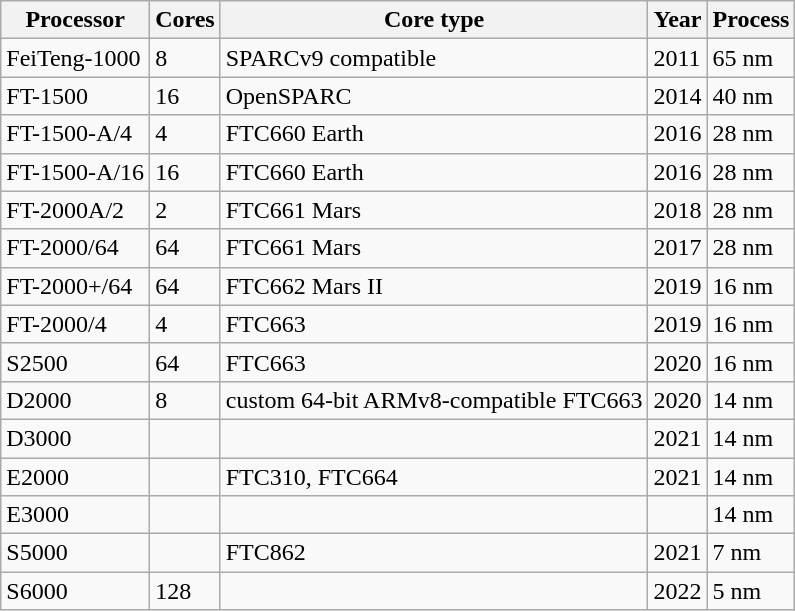<table class="wikitable sortable">
<tr>
<th>Processor</th>
<th>Cores</th>
<th>Core type</th>
<th>Year</th>
<th>Process</th>
</tr>
<tr>
<td>FeiTeng-1000</td>
<td>8</td>
<td>SPARCv9 compatible</td>
<td>2011</td>
<td>65 nm</td>
</tr>
<tr>
<td>FT-1500</td>
<td>16</td>
<td>OpenSPARC</td>
<td>2014</td>
<td>40 nm</td>
</tr>
<tr>
<td>FT-1500-A/4</td>
<td>4</td>
<td>FTC660 Earth</td>
<td>2016</td>
<td>28 nm</td>
</tr>
<tr>
<td>FT-1500-A/16</td>
<td>16</td>
<td>FTC660 Earth</td>
<td>2016</td>
<td>28 nm</td>
</tr>
<tr>
<td>FT-2000A/2</td>
<td>2</td>
<td>FTC661 Mars</td>
<td>2018</td>
<td>28 nm</td>
</tr>
<tr>
<td>FT-2000/64</td>
<td>64</td>
<td>FTC661 Mars</td>
<td>2017</td>
<td>28 nm</td>
</tr>
<tr>
<td>FT-2000+/64</td>
<td>64</td>
<td>FTC662 Mars II</td>
<td>2019</td>
<td>16 nm</td>
</tr>
<tr>
<td>FT-2000/4</td>
<td>4</td>
<td>FTC663</td>
<td>2019</td>
<td>16 nm</td>
</tr>
<tr>
<td>S2500</td>
<td>64</td>
<td>FTC663</td>
<td>2020</td>
<td>16 nm</td>
</tr>
<tr>
<td>D2000</td>
<td>8</td>
<td>custom 64-bit ARMv8-compatible FTC663</td>
<td>2020</td>
<td>14 nm</td>
</tr>
<tr>
<td>D3000</td>
<td></td>
<td></td>
<td>2021</td>
<td>14 nm</td>
</tr>
<tr>
<td>E2000</td>
<td></td>
<td>FTC310, FTC664</td>
<td>2021</td>
<td>14 nm</td>
</tr>
<tr>
<td>E3000</td>
<td></td>
<td></td>
<td></td>
<td>14 nm</td>
</tr>
<tr>
<td>S5000</td>
<td></td>
<td>FTC862</td>
<td>2021</td>
<td>7 nm</td>
</tr>
<tr>
<td>S6000</td>
<td>128</td>
<td></td>
<td>2022</td>
<td>5 nm</td>
</tr>
</table>
